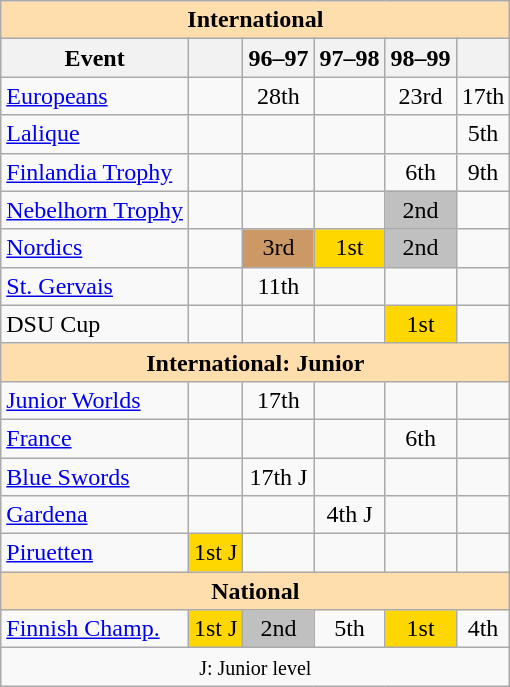<table class="wikitable" style="text-align:center">
<tr>
<th style="background-color: #ffdead; " colspan=6 align=center>International</th>
</tr>
<tr>
<th>Event</th>
<th></th>
<th>96–97</th>
<th>97–98</th>
<th>98–99</th>
<th></th>
</tr>
<tr>
<td align=left><a href='#'>Europeans</a></td>
<td></td>
<td>28th</td>
<td></td>
<td>23rd</td>
<td>17th</td>
</tr>
<tr>
<td align=left> <a href='#'>Lalique</a></td>
<td></td>
<td></td>
<td></td>
<td></td>
<td>5th</td>
</tr>
<tr>
<td align=left><a href='#'>Finlandia Trophy</a></td>
<td></td>
<td></td>
<td></td>
<td>6th</td>
<td>9th</td>
</tr>
<tr>
<td align=left><a href='#'>Nebelhorn Trophy</a></td>
<td></td>
<td></td>
<td></td>
<td bgcolor=silver>2nd</td>
<td></td>
</tr>
<tr>
<td align=left><a href='#'>Nordics</a></td>
<td></td>
<td bgcolor=cc9966>3rd</td>
<td bgcolor=gold>1st</td>
<td bgcolor=silver>2nd</td>
<td></td>
</tr>
<tr>
<td align=left><a href='#'>St. Gervais</a></td>
<td></td>
<td>11th</td>
<td></td>
<td></td>
<td></td>
</tr>
<tr>
<td align=left>DSU Cup</td>
<td></td>
<td></td>
<td></td>
<td bgcolor=gold>1st</td>
<td></td>
</tr>
<tr>
<th style="background-color: #ffdead; " colspan=6 align=center>International: Junior</th>
</tr>
<tr>
<td align=left><a href='#'>Junior Worlds</a></td>
<td></td>
<td>17th</td>
<td></td>
<td></td>
<td></td>
</tr>
<tr>
<td align=left> <a href='#'>France</a></td>
<td></td>
<td></td>
<td></td>
<td>6th</td>
<td></td>
</tr>
<tr>
<td align=left><a href='#'>Blue Swords</a></td>
<td></td>
<td>17th J</td>
<td></td>
<td></td>
<td></td>
</tr>
<tr>
<td align=left><a href='#'>Gardena</a></td>
<td></td>
<td></td>
<td>4th J</td>
<td></td>
<td></td>
</tr>
<tr>
<td align=left><a href='#'>Piruetten</a></td>
<td bgcolor=gold>1st J</td>
<td></td>
<td></td>
<td></td>
<td></td>
</tr>
<tr>
<th style="background-color: #ffdead; " colspan=6 align=center>National</th>
</tr>
<tr>
<td align=left><a href='#'>Finnish Champ.</a></td>
<td bgcolor=gold>1st J</td>
<td bgcolor=silver>2nd</td>
<td>5th</td>
<td bgcolor=gold>1st</td>
<td>4th</td>
</tr>
<tr>
<td colspan=6 align=center><small> J: Junior level </small></td>
</tr>
</table>
